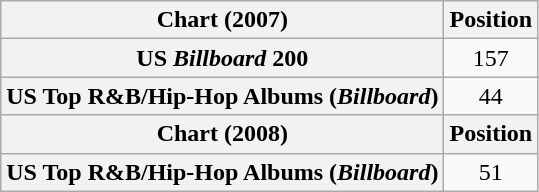<table class="wikitable plainrowheaders" style="text-align:center">
<tr>
<th scope="col">Chart (2007)</th>
<th scope="col">Position</th>
</tr>
<tr>
<th scope="row">US <em>Billboard</em> 200</th>
<td>157</td>
</tr>
<tr>
<th scope="row">US Top R&B/Hip-Hop Albums (<em>Billboard</em>)</th>
<td>44</td>
</tr>
<tr>
<th scope="col">Chart (2008)</th>
<th scope="col">Position</th>
</tr>
<tr>
<th scope="row">US Top R&B/Hip-Hop Albums (<em>Billboard</em>)</th>
<td>51</td>
</tr>
</table>
